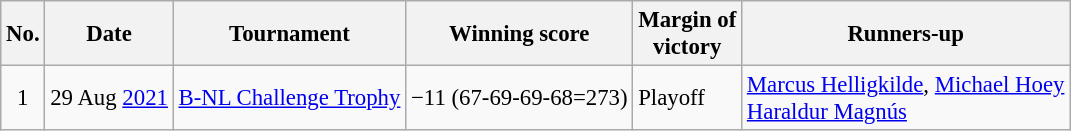<table class="wikitable" style="font-size:95%;">
<tr>
<th>No.</th>
<th>Date</th>
<th>Tournament</th>
<th>Winning score</th>
<th>Margin of<br>victory</th>
<th>Runners-up</th>
</tr>
<tr>
<td align=center>1</td>
<td align=right>29 Aug <a href='#'>2021</a></td>
<td><a href='#'>B-NL Challenge Trophy</a></td>
<td>−11 (67-69-69-68=273)</td>
<td>Playoff</td>
<td> <a href='#'>Marcus Helligkilde</a>,  <a href='#'>Michael Hoey</a><br> <a href='#'>Haraldur Magnús</a></td>
</tr>
</table>
